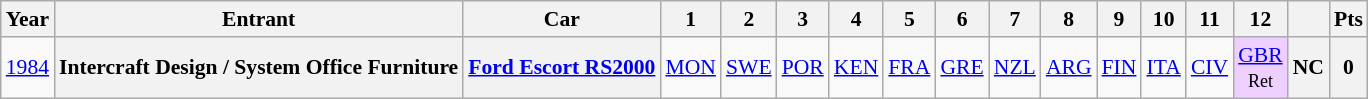<table class="wikitable" style="text-align:center; font-size:90%;">
<tr>
<th>Year</th>
<th>Entrant</th>
<th>Car</th>
<th>1</th>
<th>2</th>
<th>3</th>
<th>4</th>
<th>5</th>
<th>6</th>
<th>7</th>
<th>8</th>
<th>9</th>
<th>10</th>
<th>11</th>
<th>12</th>
<th></th>
<th>Pts</th>
</tr>
<tr>
<td><a href='#'>1984</a></td>
<th>Intercraft Design / System Office Furniture</th>
<th><a href='#'>Ford Escort RS2000</a></th>
<td><a href='#'>MON</a></td>
<td><a href='#'>SWE</a></td>
<td><a href='#'>POR</a></td>
<td><a href='#'>KEN</a></td>
<td><a href='#'>FRA</a></td>
<td><a href='#'>GRE</a></td>
<td><a href='#'>NZL</a></td>
<td><a href='#'>ARG</a></td>
<td><a href='#'>FIN</a></td>
<td><a href='#'>ITA</a></td>
<td><a href='#'>CIV</a></td>
<td style="background:#EFCFFF;"><a href='#'>GBR</a><br><small>Ret</small></td>
<th>NC</th>
<th>0</th>
</tr>
</table>
